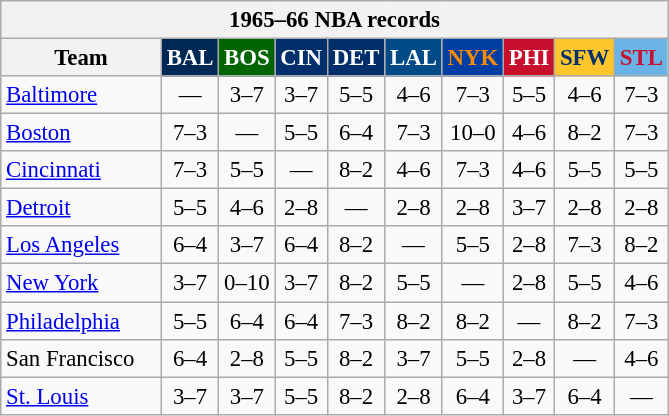<table class="wikitable" style="font-size:95%; text-align:center;">
<tr>
<th colspan=10>1965–66 NBA records</th>
</tr>
<tr>
<th width=100>Team</th>
<th style="background:#002854;color:#FFFFFF;width=35">BAL</th>
<th style="background:#006400;color:#FFFFFF;width=35">BOS</th>
<th style="background:#012F6B;color:#FFFFFF;width=35">CIN</th>
<th style="background:#012F6B;color:#FFFFFF;width=35">DET</th>
<th style="background:#004B87;color:#FFFFFF;width=35">LAL</th>
<th style="background:#003EA4;color:#FF8C00;width=35">NYK</th>
<th style="background:#C90F2E;color:#FFFFFF;width=35">PHI</th>
<th style="background:#FFC62C;color:#012F6B;width=35">SFW</th>
<th style="background:#69B3E6;color:#C70F2E;width=35">STL</th>
</tr>
<tr>
<td style="text-align:left;"><a href='#'>Baltimore</a></td>
<td>—</td>
<td>3–7</td>
<td>3–7</td>
<td>5–5</td>
<td>4–6</td>
<td>7–3</td>
<td>5–5</td>
<td>4–6</td>
<td>7–3</td>
</tr>
<tr>
<td style="text-align:left;"><a href='#'>Boston</a></td>
<td>7–3</td>
<td>—</td>
<td>5–5</td>
<td>6–4</td>
<td>7–3</td>
<td>10–0</td>
<td>4–6</td>
<td>8–2</td>
<td>7–3</td>
</tr>
<tr>
<td style="text-align:left;"><a href='#'>Cincinnati</a></td>
<td>7–3</td>
<td>5–5</td>
<td>—</td>
<td>8–2</td>
<td>4–6</td>
<td>7–3</td>
<td>4–6</td>
<td>5–5</td>
<td>5–5</td>
</tr>
<tr>
<td style="text-align:left;"><a href='#'>Detroit</a></td>
<td>5–5</td>
<td>4–6</td>
<td>2–8</td>
<td>—</td>
<td>2–8</td>
<td>2–8</td>
<td>3–7</td>
<td>2–8</td>
<td>2–8</td>
</tr>
<tr>
<td style="text-align:left;"><a href='#'>Los Angeles</a></td>
<td>6–4</td>
<td>3–7</td>
<td>6–4</td>
<td>8–2</td>
<td>—</td>
<td>5–5</td>
<td>2–8</td>
<td>7–3</td>
<td>8–2</td>
</tr>
<tr>
<td style="text-align:left;"><a href='#'>New York</a></td>
<td>3–7</td>
<td>0–10</td>
<td>3–7</td>
<td>8–2</td>
<td>5–5</td>
<td>—</td>
<td>2–8</td>
<td>5–5</td>
<td>4–6</td>
</tr>
<tr>
<td style="text-align:left;"><a href='#'>Philadelphia</a></td>
<td>5–5</td>
<td>6–4</td>
<td>6–4</td>
<td>7–3</td>
<td>8–2</td>
<td>8–2</td>
<td>—</td>
<td>8–2</td>
<td>7–3</td>
</tr>
<tr>
<td style="text-align:left;">San Francisco</td>
<td>6–4</td>
<td>2–8</td>
<td>5–5</td>
<td>8–2</td>
<td>3–7</td>
<td>5–5</td>
<td>2–8</td>
<td>—</td>
<td>4–6</td>
</tr>
<tr>
<td style="text-align:left;"><a href='#'>St. Louis</a></td>
<td>3–7</td>
<td>3–7</td>
<td>5–5</td>
<td>8–2</td>
<td>2–8</td>
<td>6–4</td>
<td>3–7</td>
<td>6–4</td>
<td>—</td>
</tr>
</table>
